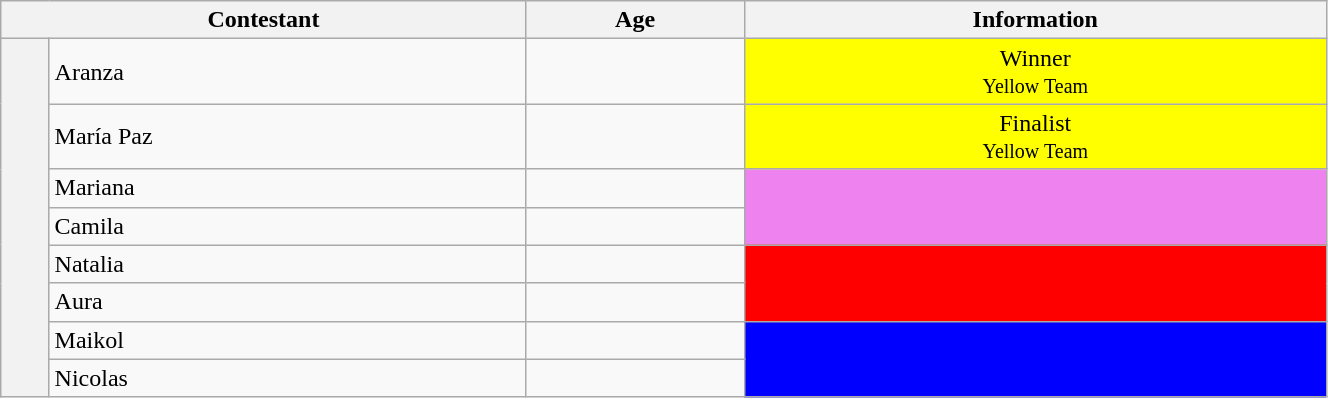<table class="wikitable" style="width:70%;">
<tr>
<th colspan="2">Contestant</th>
<th>Age</th>
<th>Information</th>
</tr>
<tr>
<th rowspan="8"></th>
<td> Aranza</td>
<td></td>
<td style="background:yellow" align="center">Winner<br><small>Yellow Team</small></td>
</tr>
<tr>
<td> María Paz</td>
<td></td>
<td style="background:yellow" align="center">Finalist<br><small>Yellow Team</small></td>
</tr>
<tr>
<td> Mariana</td>
<td></td>
<td rowspan="2;" style="background:violet;"></td>
</tr>
<tr>
<td> Camila</td>
<td></td>
</tr>
<tr>
<td> Natalia</td>
<td></td>
<td rowspan="2;" style="background:red;"></td>
</tr>
<tr>
<td> Aura</td>
<td></td>
</tr>
<tr>
<td> Maikol</td>
<td></td>
<td rowspan="2;" style="background:blue;"></td>
</tr>
<tr>
<td> Nicolas</td>
<td></td>
</tr>
</table>
